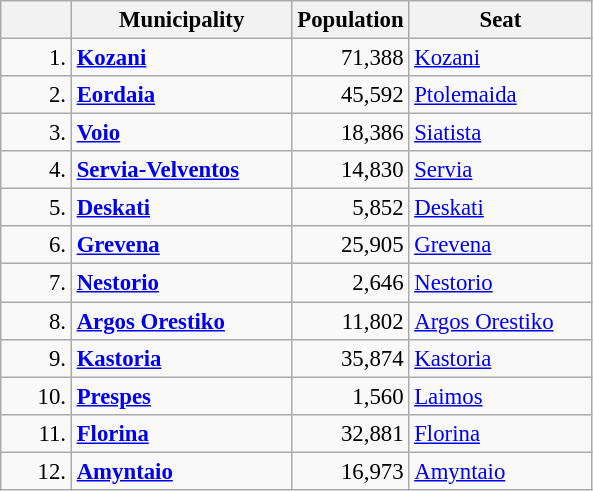<table class="wikitable sortable" style="text-align:left; font-size:95%">
<tr>
<th width=40></th>
<th width=140>Municipality</th>
<th width=60>Population</th>
<th width=115 class="unsortable">Seat</th>
</tr>
<tr>
<td style="text-align:right">1.</td>
<td><strong><a href='#'>Kozani</a></strong></td>
<td style="text-align:right">71,388</td>
<td><a href='#'>Kozani</a></td>
</tr>
<tr>
<td style="text-align:right">2.</td>
<td><strong><a href='#'>Eordaia</a></strong></td>
<td style="text-align:right">45,592</td>
<td><a href='#'>Ptolemaida</a></td>
</tr>
<tr>
<td style="text-align:right">3.</td>
<td><strong><a href='#'>Voio</a></strong></td>
<td style="text-align:right">18,386</td>
<td><a href='#'>Siatista</a></td>
</tr>
<tr>
<td style="text-align:right">4.</td>
<td><strong><a href='#'>Servia-Velventos</a></strong></td>
<td style="text-align:right">14,830</td>
<td><a href='#'>Servia</a></td>
</tr>
<tr>
<td style="text-align:right">5.</td>
<td><strong><a href='#'>Deskati</a></strong></td>
<td style="text-align:right">5,852</td>
<td><a href='#'>Deskati</a></td>
</tr>
<tr>
<td style="text-align:right">6.</td>
<td><strong><a href='#'>Grevena</a></strong></td>
<td style="text-align:right">25,905</td>
<td><a href='#'>Grevena</a></td>
</tr>
<tr>
<td style="text-align:right">7.</td>
<td><strong><a href='#'>Nestorio</a></strong></td>
<td style="text-align:right">2,646</td>
<td><a href='#'>Nestorio</a></td>
</tr>
<tr>
<td style="text-align:right">8.</td>
<td><strong><a href='#'>Argos Orestiko</a></strong></td>
<td style="text-align:right">11,802</td>
<td><a href='#'>Argos Orestiko</a></td>
</tr>
<tr>
<td style="text-align:right">9.</td>
<td><strong><a href='#'>Kastoria</a></strong></td>
<td style="text-align:right">35,874</td>
<td><a href='#'>Kastoria</a></td>
</tr>
<tr>
<td style="text-align:right">10.</td>
<td><strong><a href='#'>Prespes</a></strong></td>
<td style="text-align:right">1,560</td>
<td><a href='#'>Laimos</a></td>
</tr>
<tr>
<td style="text-align:right">11.</td>
<td><strong><a href='#'>Florina</a></strong></td>
<td style="text-align:right">32,881</td>
<td><a href='#'>Florina</a></td>
</tr>
<tr>
<td style="text-align:right">12.</td>
<td><strong><a href='#'>Amyntaio</a></strong></td>
<td style="text-align:right">16,973</td>
<td><a href='#'>Amyntaio</a></td>
</tr>
</table>
